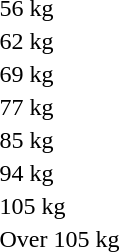<table>
<tr>
<td>56 kg</td>
<td></td>
<td></td>
<td></td>
</tr>
<tr>
<td>62 kg</td>
<td></td>
<td></td>
<td></td>
</tr>
<tr>
<td>69 kg</td>
<td></td>
<td></td>
<td></td>
</tr>
<tr>
<td>77 kg</td>
<td></td>
<td></td>
<td></td>
</tr>
<tr>
<td>85 kg</td>
<td></td>
<td></td>
<td></td>
</tr>
<tr>
<td>94 kg</td>
<td></td>
<td></td>
<td></td>
</tr>
<tr>
<td>105 kg</td>
<td></td>
<td></td>
<td></td>
</tr>
<tr>
<td>Over 105 kg</td>
<td></td>
<td></td>
<td></td>
</tr>
</table>
